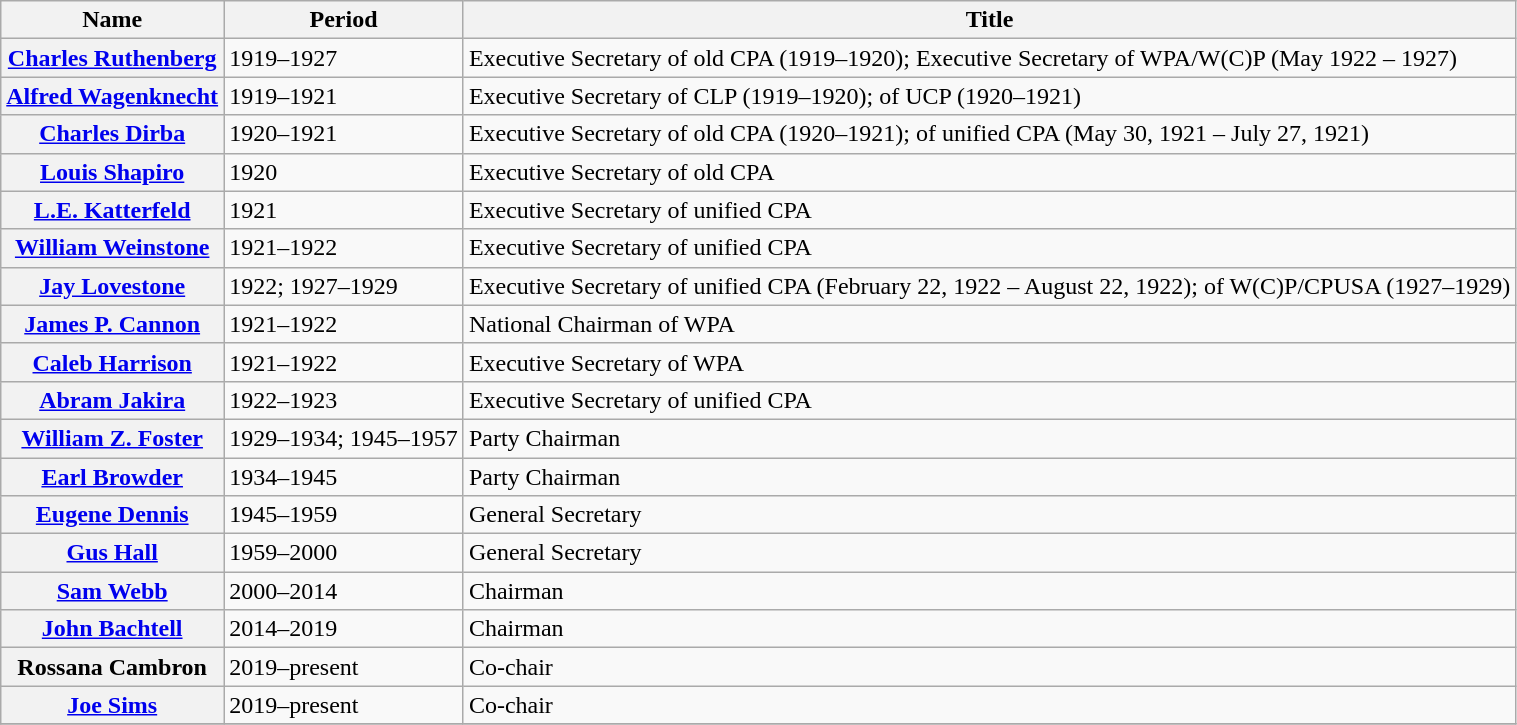<table class="wikitable">
<tr>
<th scope="col">Name</th>
<th scope="col">Period</th>
<th scope="col">Title</th>
</tr>
<tr>
<th scope="row"><a href='#'>Charles Ruthenberg</a></th>
<td>1919–1927</td>
<td>Executive Secretary of old CPA (1919–1920); Executive Secretary of WPA/W(C)P (May 1922 – 1927)</td>
</tr>
<tr>
<th scope="row"><a href='#'>Alfred Wagenknecht</a></th>
<td>1919–1921</td>
<td>Executive Secretary of CLP (1919–1920); of UCP (1920–1921)</td>
</tr>
<tr>
<th scope="row"><a href='#'>Charles Dirba</a></th>
<td>1920–1921</td>
<td>Executive Secretary of old CPA (1920–1921); of unified CPA (May 30, 1921 – July 27, 1921)</td>
</tr>
<tr>
<th scope="row"><a href='#'>Louis Shapiro</a></th>
<td>1920</td>
<td>Executive Secretary of old CPA</td>
</tr>
<tr>
<th scope="row"><a href='#'>L.E. Katterfeld</a></th>
<td>1921</td>
<td>Executive Secretary of unified CPA</td>
</tr>
<tr>
<th scope="row"><a href='#'>William Weinstone</a></th>
<td>1921–1922</td>
<td>Executive Secretary of unified CPA</td>
</tr>
<tr>
<th scope="row"><a href='#'>Jay Lovestone</a></th>
<td>1922; 1927–1929</td>
<td>Executive Secretary of unified CPA (February 22, 1922 – August 22, 1922); of W(C)P/CPUSA (1927–1929)</td>
</tr>
<tr>
<th scope="row"><a href='#'>James P. Cannon</a></th>
<td>1921–1922</td>
<td>National Chairman of WPA</td>
</tr>
<tr>
<th scope="row"><a href='#'>Caleb Harrison</a></th>
<td>1921–1922</td>
<td>Executive Secretary of WPA</td>
</tr>
<tr>
<th scope="row"><a href='#'>Abram Jakira</a></th>
<td>1922–1923</td>
<td>Executive Secretary of unified CPA</td>
</tr>
<tr>
<th scope="row"><a href='#'>William Z. Foster</a></th>
<td>1929–1934; 1945–1957</td>
<td>Party Chairman</td>
</tr>
<tr>
<th scope="row"><a href='#'>Earl Browder</a></th>
<td>1934–1945</td>
<td>Party Chairman</td>
</tr>
<tr>
<th scope="row"><a href='#'>Eugene Dennis</a></th>
<td>1945–1959</td>
<td>General Secretary</td>
</tr>
<tr>
<th scope="row"><a href='#'>Gus Hall</a></th>
<td>1959–2000</td>
<td>General Secretary</td>
</tr>
<tr>
<th scope="row"><a href='#'>Sam Webb</a></th>
<td>2000–2014</td>
<td>Chairman</td>
</tr>
<tr>
<th scope="row"><a href='#'>John Bachtell</a></th>
<td>2014–2019</td>
<td>Chairman</td>
</tr>
<tr>
<th scope="row">Rossana Cambron</th>
<td>2019–present</td>
<td>Co-chair</td>
</tr>
<tr>
<th scope="row"><a href='#'>Joe Sims</a></th>
<td>2019–present</td>
<td>Co-chair</td>
</tr>
<tr>
</tr>
</table>
